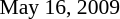<table style="font-size:90%">
<tr>
<td width=100>May 16, 2009</td>
<td width=150 align=right><strong></strong></td>
<td width=100 align=center></td>
<td width=150></td>
</tr>
<tr>
<td></td>
<td align=right></td>
<td align=center></td>
<td><strong></strong></td>
</tr>
</table>
